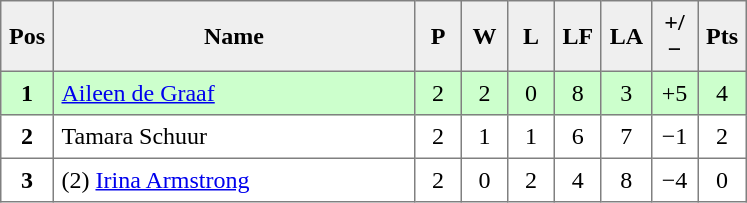<table style=border-collapse:collapse border=1 cellspacing=0 cellpadding=5>
<tr align=center bgcolor=#efefef>
<th width=20>Pos</th>
<th width=230>Name</th>
<th width=20>P</th>
<th width=20>W</th>
<th width=20>L</th>
<th width=20>LF</th>
<th width=20>LA</th>
<th width=20>+/−</th>
<th width=20>Pts</th>
</tr>
<tr align=center style="background: #ccffcc;">
<td><strong>1</strong></td>
<td align="left"> <a href='#'>Aileen de Graaf</a></td>
<td>2</td>
<td>2</td>
<td>0</td>
<td>8</td>
<td>3</td>
<td>+5</td>
<td>4</td>
</tr>
<tr align=center>
<td><strong>2</strong></td>
<td align="left"> Tamara Schuur</td>
<td>2</td>
<td>1</td>
<td>1</td>
<td>6</td>
<td>7</td>
<td>−1</td>
<td>2</td>
</tr>
<tr align=center>
<td><strong>3</strong></td>
<td align="left"> (2) <a href='#'>Irina Armstrong</a></td>
<td>2</td>
<td>0</td>
<td>2</td>
<td>4</td>
<td>8</td>
<td>−4</td>
<td>0</td>
</tr>
</table>
